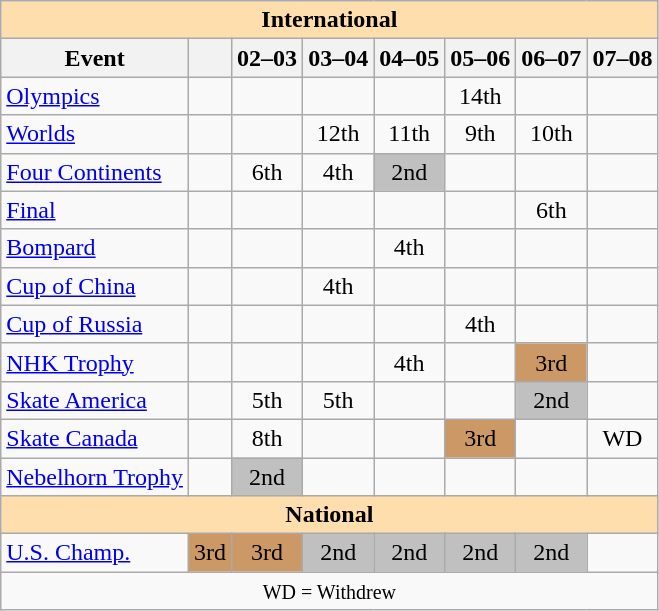<table class="wikitable" style="text-align:center">
<tr>
<th style="background-color: #ffdead; " colspan=8 align=center>International</th>
</tr>
<tr>
<th>Event</th>
<th></th>
<th>02–03</th>
<th>03–04</th>
<th>04–05</th>
<th>05–06</th>
<th>06–07</th>
<th>07–08</th>
</tr>
<tr>
<td align=left><a href='#'>Olympics</a></td>
<td></td>
<td></td>
<td></td>
<td></td>
<td>14th</td>
<td></td>
<td></td>
</tr>
<tr>
<td align=left><a href='#'>Worlds</a></td>
<td></td>
<td></td>
<td>12th</td>
<td>11th</td>
<td>9th</td>
<td>10th</td>
<td></td>
</tr>
<tr>
<td align=left><a href='#'>Four Continents</a></td>
<td></td>
<td>6th</td>
<td>4th</td>
<td bgcolor=silver>2nd</td>
<td></td>
<td></td>
<td></td>
</tr>
<tr>
<td align=left> <a href='#'>Final</a></td>
<td></td>
<td></td>
<td></td>
<td></td>
<td></td>
<td>6th</td>
<td></td>
</tr>
<tr>
<td align=left> <a href='#'>Bompard</a></td>
<td></td>
<td></td>
<td></td>
<td>4th</td>
<td></td>
<td></td>
<td></td>
</tr>
<tr>
<td align=left> <a href='#'>Cup of China</a></td>
<td></td>
<td></td>
<td>4th</td>
<td></td>
<td></td>
<td></td>
<td></td>
</tr>
<tr>
<td align=left> <a href='#'>Cup of Russia</a></td>
<td></td>
<td></td>
<td></td>
<td></td>
<td>4th</td>
<td></td>
<td></td>
</tr>
<tr>
<td align=left> <a href='#'>NHK Trophy</a></td>
<td></td>
<td></td>
<td></td>
<td>4th</td>
<td></td>
<td bgcolor=cc9966>3rd</td>
<td></td>
</tr>
<tr>
<td align=left> <a href='#'>Skate America</a></td>
<td></td>
<td>5th</td>
<td>5th</td>
<td></td>
<td></td>
<td bgcolor=silver>2nd</td>
<td></td>
</tr>
<tr>
<td align=left> <a href='#'>Skate Canada</a></td>
<td></td>
<td>8th</td>
<td></td>
<td></td>
<td bgcolor=cc9966>3rd</td>
<td></td>
<td>WD</td>
</tr>
<tr>
<td align=left><a href='#'>Nebelhorn Trophy</a></td>
<td></td>
<td bgcolor=silver>2nd</td>
<td></td>
<td></td>
<td></td>
<td></td>
<td></td>
</tr>
<tr>
<th style="background-color: #ffdead; " colspan=8 align=center>National</th>
</tr>
<tr>
<td align=left><a href='#'>U.S. Champ.</a></td>
<td bgcolor=cc9966>3rd</td>
<td bgcolor=cc9966>3rd</td>
<td bgcolor=silver>2nd</td>
<td bgcolor=silver>2nd</td>
<td bgcolor=silver>2nd</td>
<td bgcolor=silver>2nd</td>
<td></td>
</tr>
<tr>
<td colspan=8 align=center><small> WD = Withdrew </small></td>
</tr>
</table>
